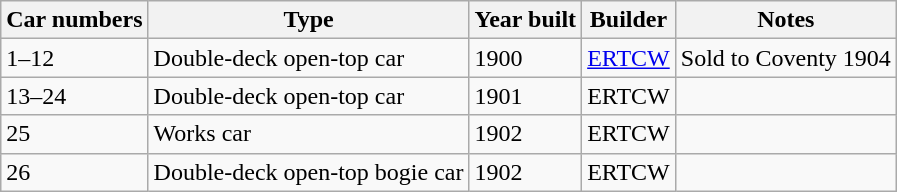<table class="wikitable">
<tr>
<th>Car numbers</th>
<th>Type</th>
<th>Year built</th>
<th>Builder</th>
<th>Notes</th>
</tr>
<tr>
<td>1–12</td>
<td>Double-deck open-top car</td>
<td>1900</td>
<td><a href='#'>ERTCW</a></td>
<td>Sold to Coventy 1904</td>
</tr>
<tr>
<td>13–24</td>
<td>Double-deck open-top car</td>
<td>1901</td>
<td>ERTCW</td>
<td></td>
</tr>
<tr>
<td>25</td>
<td>Works car</td>
<td>1902</td>
<td>ERTCW</td>
<td></td>
</tr>
<tr>
<td>26</td>
<td>Double-deck open-top bogie car</td>
<td>1902</td>
<td>ERTCW</td>
<td></td>
</tr>
</table>
